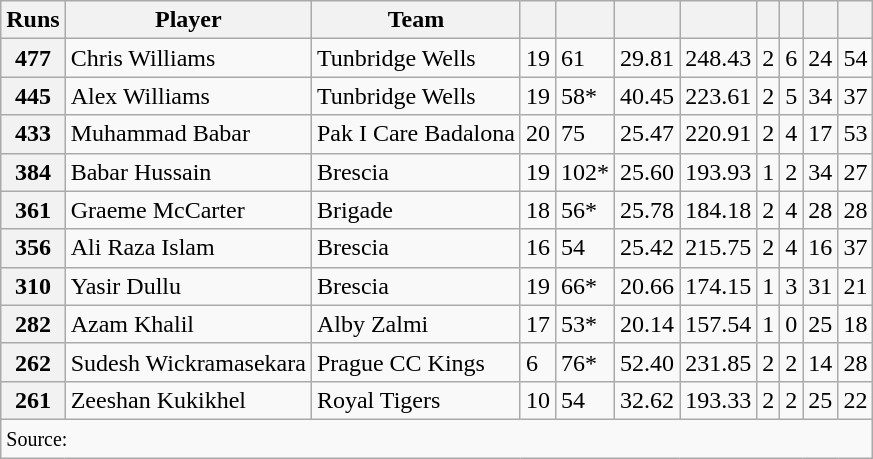<table class="wikitable">
<tr>
<th>Runs</th>
<th class="unsortable">Player</th>
<th>Team</th>
<th></th>
<th></th>
<th></th>
<th></th>
<th></th>
<th></th>
<th></th>
<th></th>
</tr>
<tr>
<th>477</th>
<td>Chris Williams</td>
<td> Tunbridge Wells</td>
<td>19</td>
<td>61</td>
<td>29.81</td>
<td>248.43</td>
<td>2</td>
<td>6</td>
<td>24</td>
<td>54</td>
</tr>
<tr>
<th>445</th>
<td>Alex Williams</td>
<td> Tunbridge Wells</td>
<td>19</td>
<td>58*</td>
<td>40.45</td>
<td>223.61</td>
<td>2</td>
<td>5</td>
<td>34</td>
<td>37</td>
</tr>
<tr>
<th>433</th>
<td>Muhammad Babar</td>
<td> Pak I Care Badalona</td>
<td>20</td>
<td>75</td>
<td>25.47</td>
<td>220.91</td>
<td>2</td>
<td>4</td>
<td>17</td>
<td>53</td>
</tr>
<tr>
<th>384</th>
<td>Babar Hussain</td>
<td> Brescia</td>
<td>19</td>
<td>102*</td>
<td>25.60</td>
<td>193.93</td>
<td>1</td>
<td>2</td>
<td>34</td>
<td>27</td>
</tr>
<tr>
<th>361</th>
<td>Graeme McCarter</td>
<td> Brigade</td>
<td>18</td>
<td>56*</td>
<td>25.78</td>
<td>184.18</td>
<td>2</td>
<td>4</td>
<td>28</td>
<td>28</td>
</tr>
<tr>
<th>356</th>
<td>Ali Raza Islam</td>
<td> Brescia</td>
<td>16</td>
<td>54</td>
<td>25.42</td>
<td>215.75</td>
<td>2</td>
<td>4</td>
<td>16</td>
<td>37</td>
</tr>
<tr>
<th>310</th>
<td>Yasir Dullu</td>
<td> Brescia</td>
<td>19</td>
<td>66*</td>
<td>20.66</td>
<td>174.15</td>
<td>1</td>
<td>3</td>
<td>31</td>
<td>21</td>
</tr>
<tr>
<th>282</th>
<td>Azam Khalil</td>
<td> Alby Zalmi</td>
<td>17</td>
<td>53*</td>
<td>20.14</td>
<td>157.54</td>
<td>1</td>
<td>0</td>
<td>25</td>
<td>18</td>
</tr>
<tr>
<th>262</th>
<td>Sudesh Wickramasekara</td>
<td> Prague CC Kings</td>
<td>6</td>
<td>76*</td>
<td>52.40</td>
<td>231.85</td>
<td>2</td>
<td>2</td>
<td>14</td>
<td>28</td>
</tr>
<tr>
<th>261</th>
<td>Zeeshan Kukikhel</td>
<td> Royal Tigers</td>
<td>10</td>
<td>54</td>
<td>32.62</td>
<td>193.33</td>
<td>2</td>
<td>2</td>
<td>25</td>
<td>22</td>
</tr>
<tr>
<td colspan="11"><small>Source: </small></td>
</tr>
</table>
